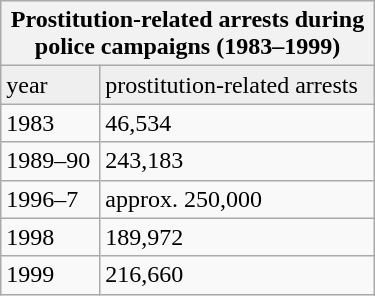<table style="width:250px; float:right;" class="wikitable">
<tr style="background:#efefef;">
<th colspan="2">Prostitution-related arrests during<br> police campaigns (1983–1999)</th>
</tr>
<tr style="background:#efefef;" cellpadding="2">
<td>year</td>
<td>prostitution-related arrests</td>
</tr>
<tr>
<td>1983</td>
<td>46,534</td>
</tr>
<tr>
<td>1989–90</td>
<td>243,183</td>
</tr>
<tr>
<td>1996–7</td>
<td>approx. 250,000</td>
</tr>
<tr>
<td>1998</td>
<td>189,972</td>
</tr>
<tr>
<td>1999</td>
<td>216,660</td>
</tr>
</table>
